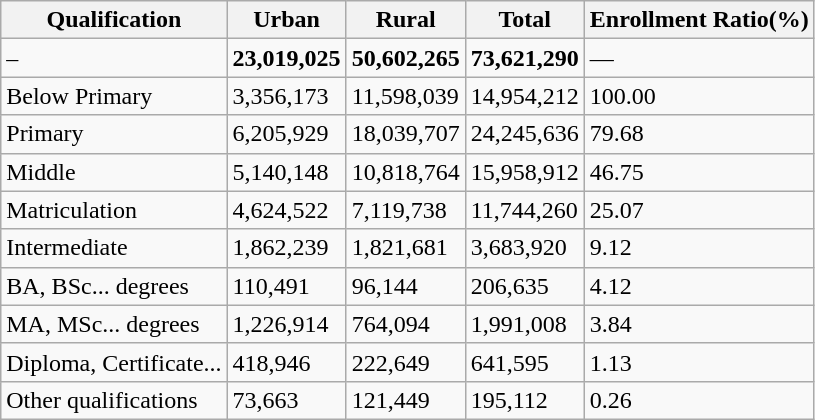<table class="sortable wikitable">
<tr>
<th>Qualification</th>
<th>Urban</th>
<th>Rural</th>
<th>Total</th>
<th>Enrollment Ratio(%)</th>
</tr>
<tr>
<td>–</td>
<td><strong>23,019,025</strong></td>
<td><strong>50,602,265</strong></td>
<td><strong>73,621,290</strong></td>
<td>—</td>
</tr>
<tr>
<td>Below Primary</td>
<td>3,356,173</td>
<td>11,598,039</td>
<td>14,954,212</td>
<td>100.00</td>
</tr>
<tr>
<td>Primary</td>
<td>6,205,929</td>
<td>18,039,707</td>
<td>24,245,636</td>
<td>79.68</td>
</tr>
<tr>
<td>Middle</td>
<td>5,140,148</td>
<td>10,818,764</td>
<td>15,958,912</td>
<td>46.75</td>
</tr>
<tr>
<td>Matriculation</td>
<td>4,624,522</td>
<td>7,119,738</td>
<td>11,744,260</td>
<td>25.07</td>
</tr>
<tr>
<td>Intermediate</td>
<td>1,862,239</td>
<td>1,821,681</td>
<td>3,683,920</td>
<td>9.12</td>
</tr>
<tr>
<td>BA, BSc... degrees</td>
<td>110,491</td>
<td>96,144</td>
<td>206,635</td>
<td>4.12</td>
</tr>
<tr>
<td>MA, MSc... degrees</td>
<td>1,226,914</td>
<td>764,094</td>
<td>1,991,008</td>
<td>3.84</td>
</tr>
<tr>
<td>Diploma, Certificate...</td>
<td>418,946</td>
<td>222,649</td>
<td>641,595</td>
<td>1.13</td>
</tr>
<tr>
<td>Other qualifications</td>
<td>73,663</td>
<td>121,449</td>
<td>195,112</td>
<td>0.26</td>
</tr>
</table>
